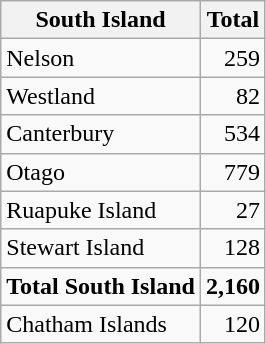<table class="wikitable" style="text-align:right">
<tr>
<th>South Island</th>
<th>Total</th>
</tr>
<tr>
<td align="left">Nelson</td>
<td>259</td>
</tr>
<tr>
<td align="left">Westland</td>
<td>82</td>
</tr>
<tr>
<td align="left">Canterbury</td>
<td>534</td>
</tr>
<tr>
<td align="left">Otago</td>
<td>779</td>
</tr>
<tr>
<td align="left">Ruapuke Island</td>
<td>27</td>
</tr>
<tr>
<td align="left">Stewart Island</td>
<td>128</td>
</tr>
<tr>
<td align="left"><strong>Total South Island</strong></td>
<td><strong>2,160</strong></td>
</tr>
<tr>
<td align="left">Chatham Islands</td>
<td>120</td>
</tr>
</table>
